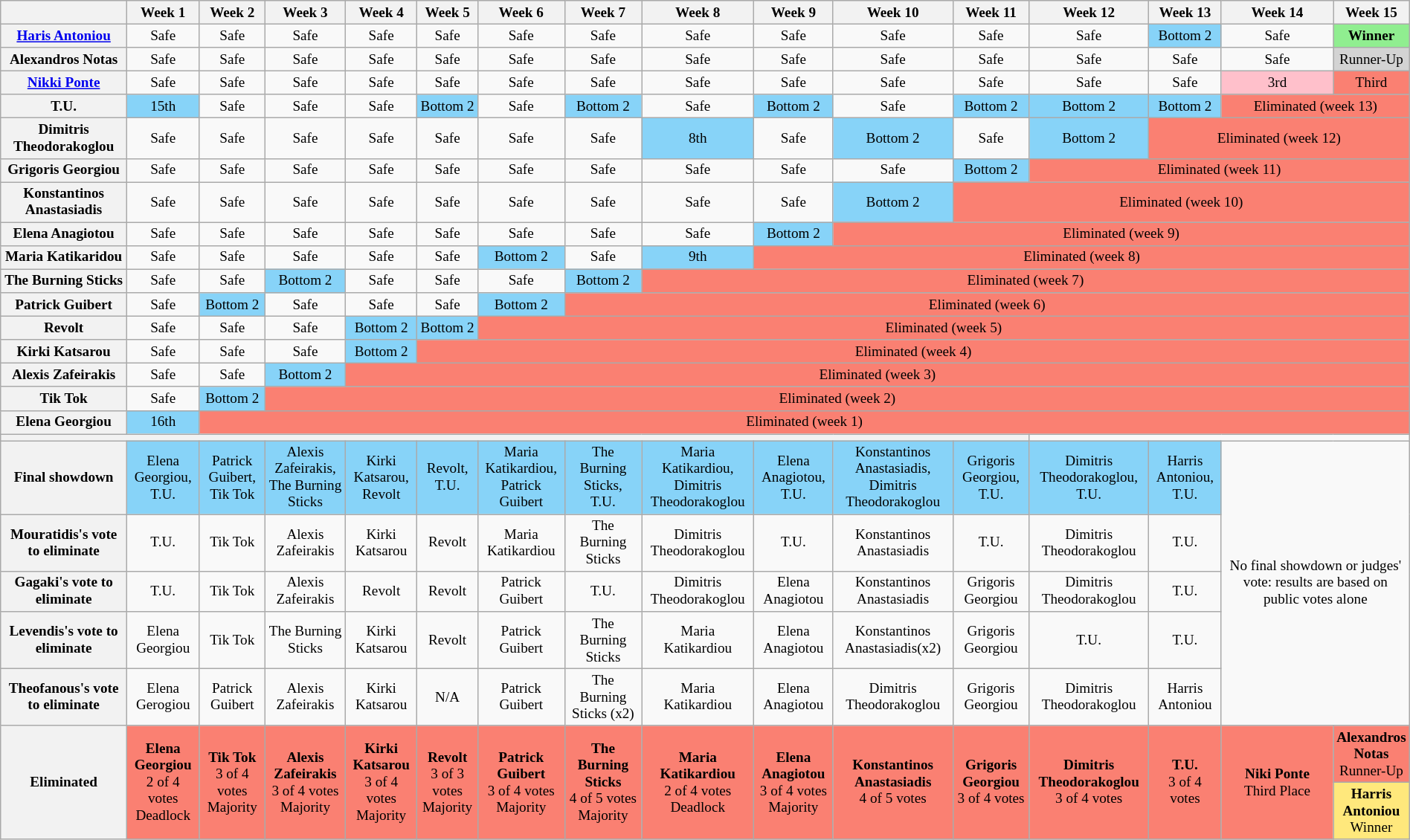<table class="wikitable" style="text-align:center; font-size:80%; width: 100%">
<tr>
<th style="width:12,25%"  scope="col"></th>
<th style="width:6,25%"  scope="col">Week 1</th>
<th style="width:6,25%"  scope="col">Week 2</th>
<th style="width:6,25%"  scope="col">Week 3</th>
<th style="width:6,25%"  scope="col">Week 4</th>
<th style="width:12,5%"  scope="col">Week 5</th>
<th style="width:6,25%"  scope="col">Week 6</th>
<th style="width:6,25%"  scope="col">Week 7</th>
<th style="width:6,25%"  scope="col">Week 8</th>
<th style="width:6,25%"  scope="col">Week 9</th>
<th style="width:6,25%"  scope="col">Week 10</th>
<th style="width:6,25%"  scope="col">Week 11</th>
<th style="width:6,25%"  scope="col">Week 12</th>
<th style="width:6,25%"  scope="col">Week 13</th>
<th style="width:6,25%"  scope="col">Week 14</th>
<th style="width:6,25%"  scope="col">Week 15</th>
</tr>
<tr>
<th scope="row"><a href='#'>Haris Antoniou</a></th>
<td>Safe</td>
<td>Safe</td>
<td>Safe</td>
<td>Safe</td>
<td>Safe</td>
<td>Safe</td>
<td>Safe</td>
<td>Safe</td>
<td>Safe</td>
<td>Safe</td>
<td>Safe</td>
<td>Safe</td>
<td style="background:#87D3F8">Bottom 2</td>
<td>Safe</td>
<td style="background:lightgreen"><strong>Winner</strong></td>
</tr>
<tr>
<th scope="row">Alexandros Notas</th>
<td>Safe</td>
<td>Safe</td>
<td>Safe</td>
<td>Safe</td>
<td>Safe</td>
<td>Safe</td>
<td>Safe</td>
<td>Safe</td>
<td>Safe</td>
<td>Safe</td>
<td>Safe</td>
<td>Safe</td>
<td>Safe</td>
<td>Safe</td>
<td style="background:lightgrey">Runner-Up</td>
</tr>
<tr>
<th scope="row"><a href='#'>Nikki Ponte</a></th>
<td>Safe</td>
<td>Safe</td>
<td>Safe</td>
<td>Safe</td>
<td>Safe</td>
<td>Safe</td>
<td>Safe</td>
<td>Safe</td>
<td>Safe</td>
<td>Safe</td>
<td>Safe</td>
<td>Safe</td>
<td>Safe</td>
<td style="background:pink">3rd</td>
<td style="background:salmon">Third</td>
</tr>
<tr>
<th scope="row">T.U.</th>
<td style="background:#87D3F8">15th</td>
<td>Safe</td>
<td>Safe</td>
<td>Safe</td>
<td style="background:#87D3F8">Bottom 2</td>
<td>Safe</td>
<td style="background:#87D3F8">Bottom 2</td>
<td>Safe</td>
<td style="background:#87D3F8">Bottom 2</td>
<td>Safe</td>
<td style="background:#87D3F8">Bottom 2</td>
<td style="background:#87D3F8">Bottom 2</td>
<td style="background:#87D3F8">Bottom 2</td>
<td colspan="4" style="background:salmon">Eliminated (week 13)</td>
</tr>
<tr>
<th scope="row">Dimitris Theodorakoglou</th>
<td>Safe</td>
<td>Safe</td>
<td>Safe</td>
<td>Safe</td>
<td>Safe</td>
<td>Safe</td>
<td>Safe</td>
<td style="background:#87D3F8">8th</td>
<td>Safe</td>
<td style="background:#87D3F8">Bottom 2</td>
<td>Safe</td>
<td style="background:#87D3F8">Bottom 2</td>
<td colspan="5" style="background:salmon">Eliminated (week 12)</td>
</tr>
<tr>
<th scope="row">Grigoris Georgiou</th>
<td>Safe</td>
<td>Safe</td>
<td>Safe</td>
<td>Safe</td>
<td>Safe</td>
<td>Safe</td>
<td>Safe</td>
<td>Safe</td>
<td>Safe</td>
<td>Safe</td>
<td style="background:#87D3F8">Bottom 2</td>
<td colspan="6" style="background:salmon">Eliminated (week 11)</td>
</tr>
<tr>
<th scope="row">Konstantinos Anastasiadis</th>
<td>Safe</td>
<td>Safe</td>
<td>Safe</td>
<td>Safe</td>
<td>Safe</td>
<td>Safe</td>
<td>Safe</td>
<td>Safe</td>
<td>Safe</td>
<td style="background:#87D3F8">Bottom 2</td>
<td colspan="7" style="background:salmon">Eliminated (week 10)</td>
</tr>
<tr>
<th scope="row">Elena Anagiotou</th>
<td>Safe</td>
<td>Safe</td>
<td>Safe</td>
<td>Safe</td>
<td>Safe</td>
<td>Safe</td>
<td>Safe</td>
<td>Safe</td>
<td style="background:#87D3F8">Bottom 2</td>
<td colspan="8" style="background:salmon">Eliminated (week 9)</td>
</tr>
<tr>
<th scope="row">Maria Katikaridou</th>
<td>Safe</td>
<td>Safe</td>
<td>Safe</td>
<td>Safe</td>
<td>Safe</td>
<td style="background:#87D3F8">Bottom 2</td>
<td>Safe</td>
<td style="background:#87D3F8">9th</td>
<td colspan="7" style="background:salmon">Eliminated (week 8)</td>
</tr>
<tr>
<th scope="row">The Burning Sticks</th>
<td>Safe</td>
<td>Safe</td>
<td style="background:#87D3F8">Bottom 2</td>
<td>Safe</td>
<td>Safe</td>
<td>Safe</td>
<td style="background:#87D3F8">Bottom 2</td>
<td colspan="8" style="background:salmon">Eliminated (week 7)</td>
</tr>
<tr>
<th scope="row">Patrick Guibert</th>
<td>Safe</td>
<td style="background:#87D3F8">Bottom 2</td>
<td>Safe</td>
<td>Safe</td>
<td>Safe</td>
<td style="background:#87D3F8">Bottom 2</td>
<td colspan="9" style="background:salmon">Eliminated (week 6)</td>
</tr>
<tr>
<th scope="row">Revolt</th>
<td>Safe</td>
<td>Safe</td>
<td>Safe</td>
<td style="background:#87D3F8">Bottom 2</td>
<td style="background:#87D3F8">Bottom 2</td>
<td colspan="10" style="background:salmon">Eliminated (week 5)</td>
</tr>
<tr>
<th scope="row">Kirki Katsarou</th>
<td>Safe</td>
<td>Safe</td>
<td>Safe</td>
<td style="background:#87D3F8">Bottom 2</td>
<td colspan="11" style="background:salmon">Eliminated (week 4)</td>
</tr>
<tr>
<th scope="row">Alexis Zafeirakis</th>
<td>Safe</td>
<td>Safe</td>
<td style="background:#87D3F8">Bottom 2</td>
<td colspan="12" style="background:salmon">Eliminated (week 3)</td>
</tr>
<tr>
<th scope="row">Tik Tok</th>
<td>Safe</td>
<td style="background:#87D3F8">Bottom 2</td>
<td colspan="13" style="background:salmon">Eliminated (week 2)</td>
</tr>
<tr>
<th scope="row">Elena Georgiou</th>
<td style="background:#87D3F8">16th</td>
<td colspan="14" style="background:salmon">Eliminated (week 1)</td>
</tr>
<tr>
<th colspan="12"></th>
</tr>
<tr>
<th scope="row">Final showdown</th>
<td style="background:#87D3F8">Elena Georgiou,<br>T.U.</td>
<td style="background:#87D3F8">Patrick Guibert,<br>Tik Tok</td>
<td style="background:#87D3F8">Alexis Zafeirakis,<br>The Burning Sticks</td>
<td style="background:#87D3F8">Kirki Katsarou,<br>Revolt</td>
<td style="background:#87D3F8">Revolt,<br>T.U.</td>
<td style="background:#87D3F8">Maria Katikardiou,<br>Patrick Guibert</td>
<td style="background:#87D3F8">The Burning Sticks,<br>T.U.</td>
<td style="background:#87D3F8">Maria Katikardiou,<br> Dimitris Theodorakoglou</td>
<td style="background:#87D3F8">Elena Anagiotou,<br>T.U.</td>
<td style="background:#87D3F8">Konstantinos Anastasiadis,<br> Dimitris Theodorakoglou</td>
<td style="background:#87D3F8">Grigoris Georgiou,<br>T.U.</td>
<td style="background:#87D3F8">Dimitris Theodorakoglou,<br>T.U.</td>
<td style="background:#87D3F8">Harris Antoniou,<br>T.U.</td>
<td rowspan="5" colspan="3">No final showdown or judges' vote: results are based on public votes alone</td>
</tr>
<tr>
<th scope="row">Mouratidis's vote to eliminate</th>
<td>T.U.</td>
<td>Tik Tok</td>
<td>Alexis Zafeirakis</td>
<td>Kirki Katsarou</td>
<td>Revolt</td>
<td>Maria Katikardiou</td>
<td>The Burning Sticks</td>
<td>Dimitris Theodorakoglou</td>
<td>T.U.</td>
<td>Konstantinos Anastasiadis</td>
<td>T.U.</td>
<td>Dimitris Theodorakoglou</td>
<td>T.U.</td>
</tr>
<tr>
<th scope="row">Gagaki's vote to eliminate</th>
<td>T.U.</td>
<td>Tik Tok</td>
<td>Alexis Zafeirakis</td>
<td>Revolt</td>
<td>Revolt</td>
<td>Patrick Guibert</td>
<td>T.U.</td>
<td>Dimitris Theodorakoglou</td>
<td>Elena Anagiotou</td>
<td>Konstantinos Anastasiadis</td>
<td>Grigoris Georgiou</td>
<td>Dimitris Theodorakoglou</td>
<td>T.U.</td>
</tr>
<tr>
<th scope="row">Levendis's vote to eliminate</th>
<td>Elena Georgiou</td>
<td>Tik Tok</td>
<td>The Burning Sticks</td>
<td>Kirki Katsarou</td>
<td>Revolt</td>
<td>Patrick Guibert</td>
<td>The Burning Sticks</td>
<td>Maria Katikardiou</td>
<td>Elena Anagiotou</td>
<td>Konstantinos Anastasiadis(x2)</td>
<td>Grigoris Georgiou</td>
<td>T.U.</td>
<td>T.U.</td>
</tr>
<tr>
<th scope="row">Theofanous's vote to eliminate</th>
<td>Elena Gerogiou</td>
<td>Patrick Guibert</td>
<td>Alexis Zafeirakis</td>
<td>Kirki Katsarou</td>
<td>N/A</td>
<td>Patrick Guibert</td>
<td>The Burning Sticks (x2)</td>
<td>Maria Katikardiou</td>
<td>Elena Anagiotou</td>
<td>Dimitris Theodorakoglou</td>
<td>Grigoris Georgiou</td>
<td>Dimitris Theodorakoglou</td>
<td>Harris Antoniou</td>
</tr>
<tr>
<th scope="row" rowspan="2">Eliminated</th>
<td style="background:salmon;" rowspan="2"><strong>Elena Georgiou</strong><br>2 of 4 votes<br>Deadlock</td>
<td style="background:salmon;" rowspan="2"><strong>Tik Tok</strong><br>3 of 4 votes<br>Majority</td>
<td style="background:salmon;" rowspan="2"><strong>Alexis Zafeirakis</strong><br>3 of 4 votes<br>Majority</td>
<td style="background:salmon;" rowspan="2"><strong>Kirki Katsarou</strong><br>3 of 4 votes<br>Majority</td>
<td style="background:salmon;" rowspan="2"><strong>Revolt</strong><br>3 of 3 votes<br>Majority</td>
<td style="background:salmon;" rowspan="2"><strong>Patrick Guibert</strong><br>3 of 4 votes<br>Majority</td>
<td style="background:salmon;" rowspan="2"><strong>The Burning Sticks</strong><br>4 of 5 votes<br>Majority</td>
<td style="background:salmon;" rowspan="2"><strong>Maria Katikardiou</strong><br>2 of 4 votes<br>Deadlock</td>
<td style="background:salmon;" rowspan="2"><strong>Elena Anagiotou</strong><br>3 of 4 votes<br>Majority</td>
<td style="background:salmon;" rowspan="2"><strong>Konstantinos Anastasiadis</strong><br>4 of 5 votes<br></td>
<td style="background:salmon;" rowspan="2"><strong>Grigoris Georgiou</strong><br>3 of 4 votes<br></td>
<td style="background:salmon;" rowspan="2"><strong>Dimitris Theodorakoglou</strong><br>3 of 4 votes<br></td>
<td style="background:salmon;" rowspan="2"><strong>T.U.</strong><br>3 of 4 votes<br></td>
<td style="background:salmon;" rowspan="2"><strong>Niki Ponte</strong><br>Third Place</td>
<td style="background:salmon; width:5%;"><strong>Alexandros Notas</strong><br>Runner-Up</td>
</tr>
<tr>
<td style="background:#FFE87C;"><strong>Harris Antoniou</strong><br>Winner</td>
</tr>
</table>
